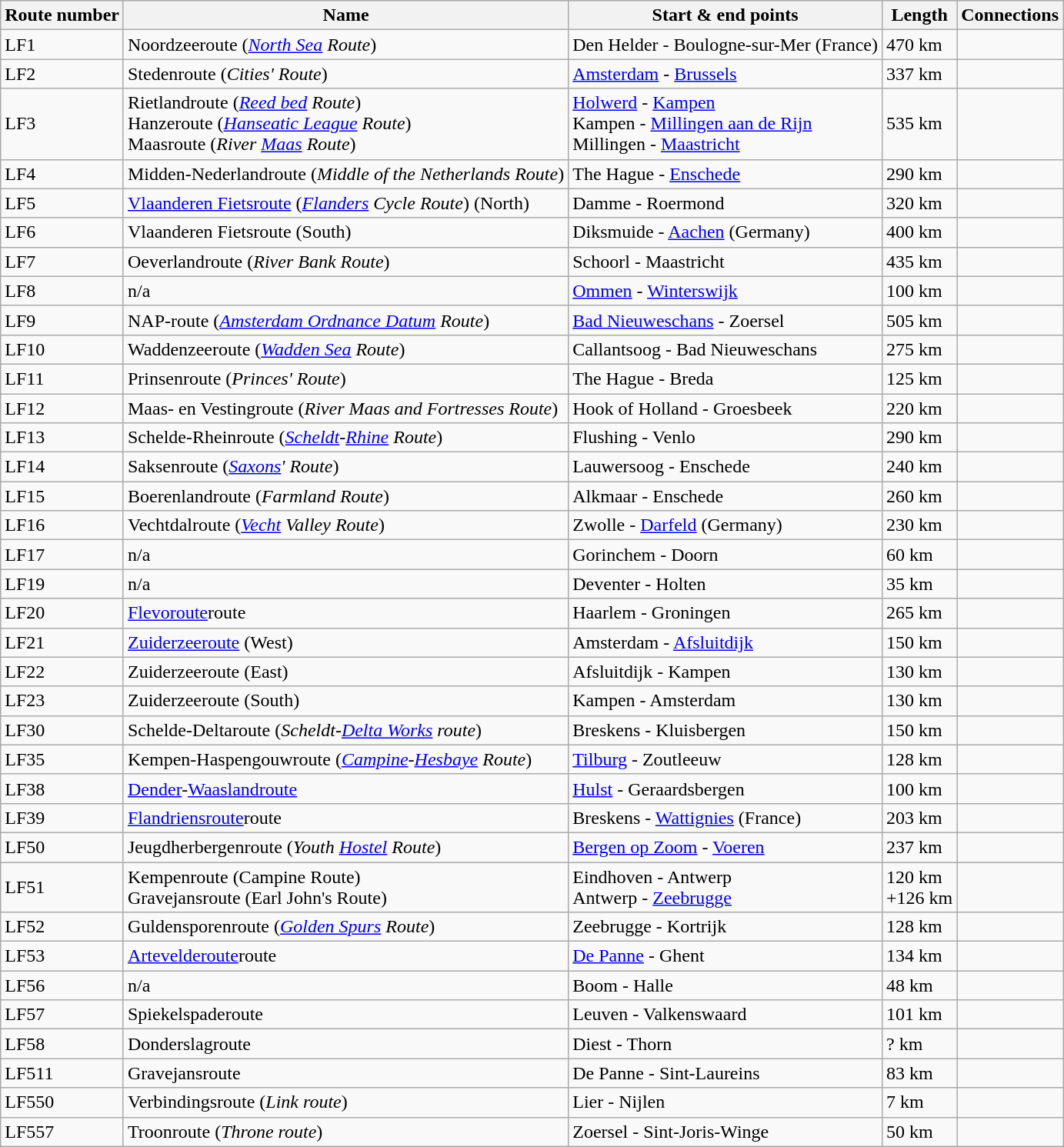<table class="wikitable">
<tr>
<th>Route number</th>
<th>Name</th>
<th>Start & end points</th>
<th>Length</th>
<th>Connections </th>
</tr>
<tr>
<td>LF1</td>
<td>Noordzeeroute (<em><a href='#'>North Sea</a> Route</em>)</td>
<td>Den Helder - Boulogne-sur-Mer (France)</td>
<td>470 km </td>
<td></td>
</tr>
<tr>
<td>LF2</td>
<td>Stedenroute (<em>Cities' Route</em>)</td>
<td><a href='#'>Amsterdam</a> - <a href='#'>Brussels</a></td>
<td>337 km </td>
<td></td>
</tr>
<tr>
<td>LF3</td>
<td>Rietlandroute (<em><a href='#'>Reed bed</a> Route</em>) <br> Hanzeroute (<em><a href='#'>Hanseatic League</a> Route</em>) <br> Maasroute (<em>River <a href='#'>Maas</a> Route</em>)</td>
<td><a href='#'>Holwerd</a> - <a href='#'>Kampen</a> <br>Kampen - <a href='#'>Millingen aan de Rijn</a> <br>Millingen - <a href='#'>Maastricht</a></td>
<td>535 km </td>
<td></td>
</tr>
<tr>
<td>LF4 </td>
<td>Midden-Nederlandroute (<em>Middle of the Netherlands Route</em>)</td>
<td>The Hague - <a href='#'>Enschede</a></td>
<td>290 km </td>
<td></td>
</tr>
<tr>
<td>LF5</td>
<td><a href='#'>Vlaanderen Fietsroute</a> (<em><a href='#'>Flanders</a> Cycle Route</em>) (North)</td>
<td>Damme - Roermond</td>
<td>320 km </td>
<td></td>
</tr>
<tr>
<td>LF6</td>
<td>Vlaanderen Fietsroute (South)</td>
<td>Diksmuide - <a href='#'>Aachen</a> (Germany)</td>
<td>400 km </td>
<td></td>
</tr>
<tr>
<td>LF7</td>
<td>Oeverlandroute (<em>River Bank Route</em>)</td>
<td>Schoorl - Maastricht</td>
<td>435 km </td>
<td></td>
</tr>
<tr>
<td>LF8 </td>
<td>n/a</td>
<td><a href='#'>Ommen</a> - <a href='#'>Winterswijk</a></td>
<td>100 km </td>
<td></td>
</tr>
<tr>
<td>LF9 </td>
<td>NAP-route (<em><a href='#'>Amsterdam Ordnance Datum</a> Route</em>)</td>
<td><a href='#'>Bad Nieuweschans</a> - Zoersel</td>
<td>505 km </td>
<td></td>
</tr>
<tr>
<td>LF10</td>
<td>Waddenzeeroute (<em><a href='#'>Wadden Sea</a> Route</em>)</td>
<td>Callantsoog - Bad Nieuweschans</td>
<td>275 km </td>
<td></td>
</tr>
<tr>
<td>LF11 </td>
<td>Prinsenroute (<em>Princes' Route</em>)</td>
<td>The Hague - Breda</td>
<td>125 km </td>
<td></td>
</tr>
<tr>
<td>LF12</td>
<td>Maas- en Vestingroute (<em>River Maas and Fortresses Route</em>)</td>
<td>Hook of Holland - Groesbeek</td>
<td>220 km </td>
<td></td>
</tr>
<tr>
<td>LF13 </td>
<td>Schelde-Rheinroute (<em><a href='#'>Scheldt</a>-<a href='#'>Rhine</a> Route</em>)</td>
<td>Flushing - Venlo</td>
<td>290 km </td>
<td></td>
</tr>
<tr>
<td>LF14 </td>
<td>Saksenroute (<em><a href='#'>Saxons</a>' Route</em>)</td>
<td>Lauwersoog - Enschede</td>
<td>240 km </td>
<td></td>
</tr>
<tr>
<td>LF15 </td>
<td>Boerenlandroute (<em>Farmland Route</em>)</td>
<td>Alkmaar - Enschede</td>
<td>260 km </td>
<td></td>
</tr>
<tr>
<td>LF16</td>
<td>Vechtdalroute (<em><a href='#'>Vecht</a> Valley Route</em>)</td>
<td>Zwolle - <a href='#'>Darfeld</a> (Germany)</td>
<td>230 km </td>
<td></td>
</tr>
<tr>
<td>LF17</td>
<td>n/a</td>
<td>Gorinchem - Doorn</td>
<td>60 km </td>
<td></td>
</tr>
<tr>
<td>LF19</td>
<td>n/a</td>
<td>Deventer - Holten</td>
<td>35 km </td>
<td></td>
</tr>
<tr>
<td>LF20 </td>
<td><a href='#'>Flevoroute</a>route</td>
<td>Haarlem - Groningen</td>
<td>265 km </td>
<td></td>
</tr>
<tr>
<td>LF21</td>
<td><a href='#'>Zuiderzeeroute</a> (West)</td>
<td>Amsterdam - <a href='#'>Afsluitdijk</a></td>
<td>150 km </td>
<td><br></td>
</tr>
<tr>
<td>LF22</td>
<td>Zuiderzeeroute (East)</td>
<td>Afsluitdijk - Kampen</td>
<td>130 km </td>
<td></td>
</tr>
<tr>
<td>LF23</td>
<td>Zuiderzeeroute (South)</td>
<td>Kampen - Amsterdam</td>
<td>130 km </td>
<td></td>
</tr>
<tr>
<td>LF30</td>
<td>Schelde-Deltaroute (<em>Scheldt-<a href='#'>Delta Works</a> route</em>)</td>
<td>Breskens - Kluisbergen</td>
<td>150 km </td>
<td></td>
</tr>
<tr>
<td>LF35</td>
<td>Kempen-Haspengouwroute (<em><a href='#'>Campine</a>-<a href='#'>Hesbaye</a> Route</em>)</td>
<td><a href='#'>Tilburg</a> - Zoutleeuw</td>
<td>128 km </td>
<td></td>
</tr>
<tr>
<td>LF38</td>
<td><a href='#'>Dender</a>-<a href='#'>Waaslandroute</a></td>
<td><a href='#'>Hulst</a> - Geraardsbergen</td>
<td>100 km </td>
<td></td>
</tr>
<tr>
<td>LF39 </td>
<td><a href='#'>Flandriensroute</a>route</td>
<td>Breskens - <a href='#'>Wattignies</a> (France)</td>
<td>203 km </td>
<td></td>
</tr>
<tr>
<td>LF50 </td>
<td>Jeugdherbergenroute (<em>Youth <a href='#'>Hostel</a> Route</em>)</td>
<td><a href='#'>Bergen op Zoom</a> - <a href='#'>Voeren</a></td>
<td>237 km </td>
<td></td>
</tr>
<tr>
<td>LF51</td>
<td>Kempenroute (Campine Route)<br>Gravejansroute (Earl John's Route) </td>
<td>Eindhoven - Antwerp<br>Antwerp - <a href='#'>Zeebrugge</a></td>
<td>120 km  <br> +126 km</td>
<td></td>
</tr>
<tr>
<td>LF52 </td>
<td>Guldensporenroute (<em><a href='#'>Golden Spurs</a> Route</em>)</td>
<td>Zeebrugge - Kortrijk</td>
<td>128 km  </td>
<td></td>
</tr>
<tr>
<td>LF53</td>
<td><a href='#'>Artevelderoute</a>route</td>
<td><a href='#'>De Panne</a> - Ghent</td>
<td>134 km </td>
<td></td>
</tr>
<tr>
<td>LF56</td>
<td>n/a</td>
<td>Boom - Halle</td>
<td>48 km </td>
<td></td>
</tr>
<tr>
<td>LF57</td>
<td>Spiekelspaderoute </td>
<td>Leuven - Valkenswaard</td>
<td>101 km </td>
<td></td>
</tr>
<tr>
<td>LF58</td>
<td>Donderslagroute</td>
<td>Diest - Thorn</td>
<td>? km</td>
<td></td>
</tr>
<tr>
<td>LF511</td>
<td>Gravejansroute</td>
<td>De Panne - Sint-Laureins</td>
<td>83 km</td>
<td></td>
</tr>
<tr>
<td>LF550</td>
<td>Verbindingsroute (<em>Link route</em>)</td>
<td>Lier - Nijlen</td>
<td>7 km</td>
<td></td>
</tr>
<tr>
<td>LF557</td>
<td>Troonroute (<em>Throne route</em>)</td>
<td>Zoersel - Sint-Joris-Winge</td>
<td>50 km</td>
<td></td>
</tr>
</table>
